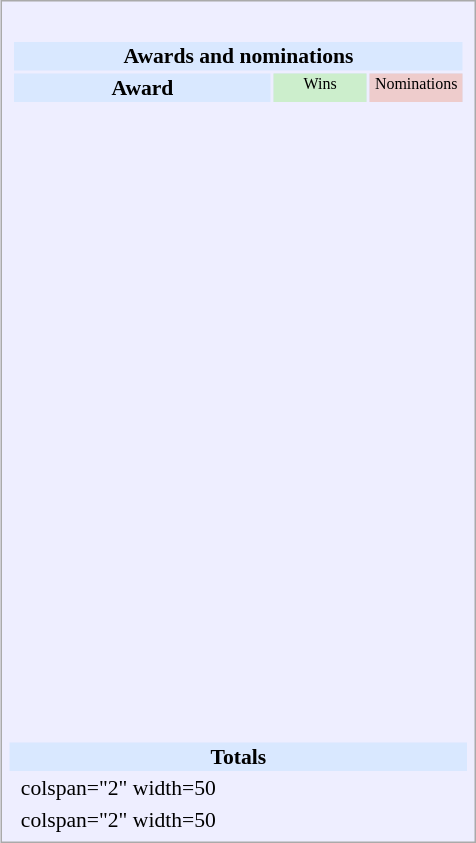<table class="infobox" style="width:22em; text-align:left; font-size:90%; vertical-align:middle; background:#eef;">
<tr style="background:white;">
</tr>
<tr>
<td colspan="3"><br><table class="collapsible collapsed" style="width:100%;">
<tr>
<th colspan="3" style="background:#d9e8ff; text-align:center;">Awards and nominations</th>
</tr>
<tr style="background:#d9e8ff; text-align:center;">
<th style="vertical-align: middle;">Award</th>
<td style="background:#cec; font-size:8pt; width:60px;">Wins</td>
<td style="background:#ecc; font-size:8pt; width:60px;">Nominations</td>
</tr>
<tr>
<td style="text-align:center;"><br></td>
<td></td>
<td></td>
</tr>
<tr>
<td style="text-align:center;"><br></td>
<td></td>
<td></td>
</tr>
<tr>
<td style="text-align:center;"><br></td>
<td></td>
<td></td>
</tr>
<tr>
<td style="text-align:center;"><br></td>
<td></td>
<td></td>
</tr>
<tr>
<td style="text-align:center;"><br></td>
<td></td>
<td></td>
</tr>
<tr>
<td style="text-align:center;"><br></td>
<td></td>
<td></td>
</tr>
<tr>
<td style="text-align:center;"><br></td>
<td></td>
<td></td>
</tr>
<tr>
<td style="text-align:center;"><br></td>
<td></td>
<td></td>
</tr>
<tr>
<td style="text-align:center;"><br></td>
<td></td>
<td></td>
</tr>
<tr>
<td style="text-align:center;"><br></td>
<td></td>
<td></td>
</tr>
<tr>
<td style="text-align:center;"><br></td>
<td></td>
<td></td>
</tr>
<tr>
<td style="text-align:center;"><br></td>
<td></td>
<td></td>
</tr>
<tr>
<td style="text-align:center;"><br></td>
<td></td>
<td></td>
</tr>
<tr>
<td style="text-align:center;"><br></td>
<td></td>
<td></td>
</tr>
<tr>
<td style="text-align:center;"><br></td>
<td></td>
<td></td>
</tr>
<tr>
<td style="text-align:center;"><br></td>
<td></td>
<td></td>
</tr>
<tr>
<td style="text-align:center;"><br></td>
<td></td>
<td></td>
</tr>
<tr>
<td style="text-align:center;"><br></td>
<td></td>
<td></td>
</tr>
<tr>
<td style="text-align:center;"><br></td>
<td></td>
<td></td>
</tr>
<tr>
<td style="text-align:center;"><br></td>
<td></td>
<td></td>
</tr>
<tr>
</tr>
</table>
</td>
</tr>
<tr style="background:#d9e8ff;">
<td colspan="3" style="text-align:center;"><strong>Totals</strong></td>
</tr>
<tr>
<td></td>
<td>colspan="2" width=50 </td>
</tr>
<tr>
<td></td>
<td>colspan="2" width=50 </td>
</tr>
</table>
